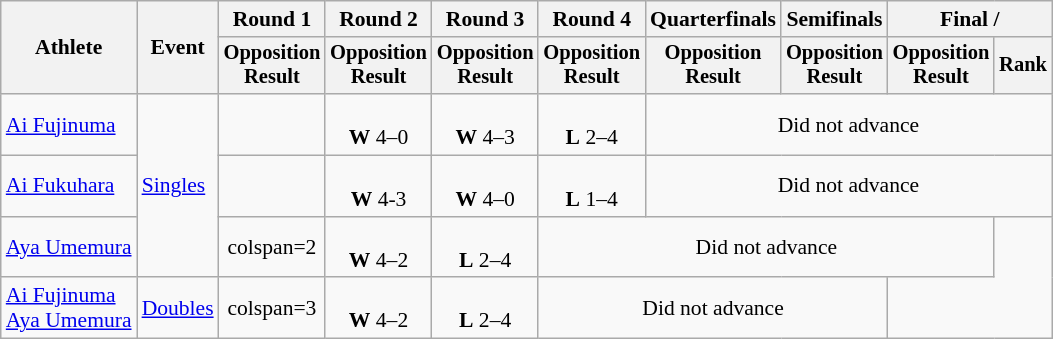<table class="wikitable" style="font-size:90%">
<tr>
<th rowspan="2">Athlete</th>
<th rowspan="2">Event</th>
<th>Round 1</th>
<th>Round 2</th>
<th>Round 3</th>
<th>Round 4</th>
<th>Quarterfinals</th>
<th>Semifinals</th>
<th colspan=2>Final / </th>
</tr>
<tr style="font-size:95%">
<th>Opposition<br>Result</th>
<th>Opposition<br>Result</th>
<th>Opposition<br>Result</th>
<th>Opposition<br>Result</th>
<th>Opposition<br>Result</th>
<th>Opposition<br>Result</th>
<th>Opposition<br>Result</th>
<th>Rank</th>
</tr>
<tr align=center>
<td align=left><a href='#'>Ai Fujinuma</a></td>
<td align=left rowspan=3><a href='#'>Singles</a></td>
<td></td>
<td><br><strong>W</strong> 4–0</td>
<td><br><strong>W</strong> 4–3</td>
<td><br><strong>L</strong> 2–4</td>
<td colspan=4>Did not advance</td>
</tr>
<tr align=center>
<td align=left><a href='#'>Ai Fukuhara</a></td>
<td></td>
<td><br><strong>W</strong> 4-3</td>
<td><br><strong>W</strong> 4–0</td>
<td><br><strong>L</strong> 1–4</td>
<td colspan=4>Did not advance</td>
</tr>
<tr align=center>
<td align=left><a href='#'>Aya Umemura</a></td>
<td>colspan=2 </td>
<td><br><strong>W</strong> 4–2</td>
<td><br><strong>L</strong> 2–4</td>
<td colspan=4>Did not advance</td>
</tr>
<tr align=center>
<td align=left><a href='#'>Ai Fujinuma</a><br><a href='#'>Aya Umemura</a></td>
<td align=left><a href='#'>Doubles</a></td>
<td>colspan=3 </td>
<td><br><strong>W</strong> 4–2</td>
<td><br><strong>L</strong> 2–4</td>
<td colspan=3>Did not advance</td>
</tr>
</table>
